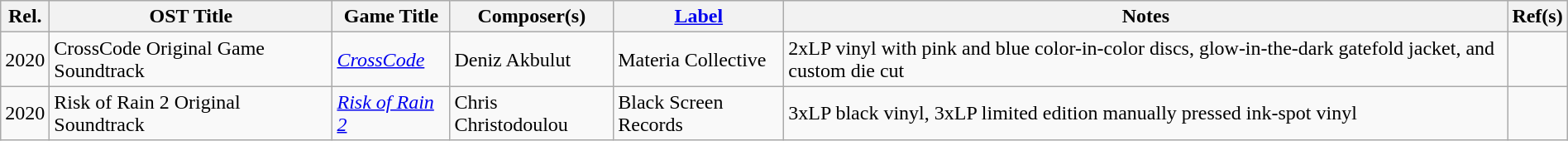<table class="wikitable sortable" width="100%">
<tr>
<th>Rel.</th>
<th>OST Title</th>
<th>Game Title</th>
<th>Composer(s)</th>
<th><a href='#'>Label</a></th>
<th>Notes</th>
<th>Ref(s)</th>
</tr>
<tr>
<td>2020</td>
<td>CrossCode Original Game Soundtrack</td>
<td><em><a href='#'>CrossCode</a></em></td>
<td>Deniz Akbulut</td>
<td>Materia Collective</td>
<td>2xLP vinyl with pink and blue color-in-color discs, glow-in-the-dark gatefold jacket, and custom die cut</td>
<td></td>
</tr>
<tr>
<td>2020</td>
<td>Risk of Rain 2 Original Soundtrack</td>
<td><em><a href='#'>Risk of Rain 2</a></em></td>
<td>Chris Christodoulou</td>
<td>Black Screen Records</td>
<td>3xLP black vinyl, 3xLP limited edition manually pressed ink-spot vinyl</td>
<td></td>
</tr>
</table>
